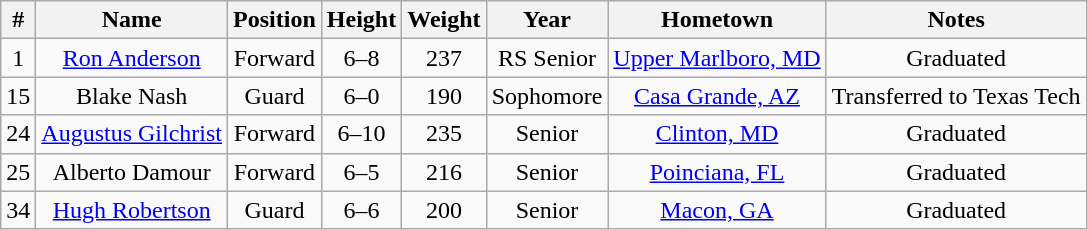<table class="wikitable" style="text-align: center;">
<tr>
<th>#</th>
<th>Name</th>
<th>Position</th>
<th>Height</th>
<th>Weight</th>
<th>Year</th>
<th>Hometown</th>
<th>Notes</th>
</tr>
<tr>
<td>1</td>
<td><a href='#'>Ron Anderson</a></td>
<td>Forward</td>
<td>6–8</td>
<td>237</td>
<td>RS Senior</td>
<td><a href='#'>Upper Marlboro, MD</a></td>
<td>Graduated</td>
</tr>
<tr>
<td>15</td>
<td>Blake Nash</td>
<td>Guard</td>
<td>6–0</td>
<td>190</td>
<td>Sophomore</td>
<td><a href='#'>Casa Grande, AZ</a></td>
<td>Transferred to Texas Tech</td>
</tr>
<tr>
<td>24</td>
<td><a href='#'>Augustus Gilchrist</a></td>
<td>Forward</td>
<td>6–10</td>
<td>235</td>
<td>Senior</td>
<td><a href='#'>Clinton, MD</a></td>
<td>Graduated</td>
</tr>
<tr>
<td>25</td>
<td>Alberto Damour</td>
<td>Forward</td>
<td>6–5</td>
<td>216</td>
<td>Senior</td>
<td><a href='#'>Poinciana, FL</a></td>
<td>Graduated</td>
</tr>
<tr>
<td>34</td>
<td><a href='#'>Hugh Robertson</a></td>
<td>Guard</td>
<td>6–6</td>
<td>200</td>
<td>Senior</td>
<td><a href='#'>Macon, GA</a></td>
<td>Graduated</td>
</tr>
</table>
